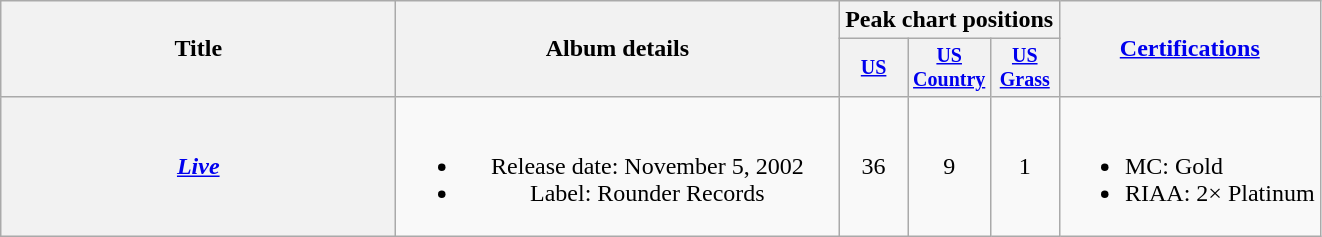<table class="wikitable plainrowheaders" style="text-align:center;">
<tr>
<th rowspan="2" style="width:16em;">Title</th>
<th rowspan="2" style="width:18em;">Album details</th>
<th colspan="3">Peak chart positions</th>
<th rowspan="2"><a href='#'>Certifications</a></th>
</tr>
<tr style="font-size:smaller;">
<th width="40"><a href='#'>US</a><br></th>
<th width="40"><a href='#'>US Country</a><br></th>
<th width="40"><a href='#'>US Grass</a><br></th>
</tr>
<tr>
<th scope="row"><em><a href='#'>Live</a></em><br></th>
<td><br><ul><li>Release date: November 5, 2002</li><li>Label: Rounder Records</li></ul></td>
<td>36</td>
<td>9</td>
<td>1</td>
<td align="left"><br><ul><li>MC: Gold</li><li>RIAA: 2× Platinum</li></ul></td>
</tr>
</table>
